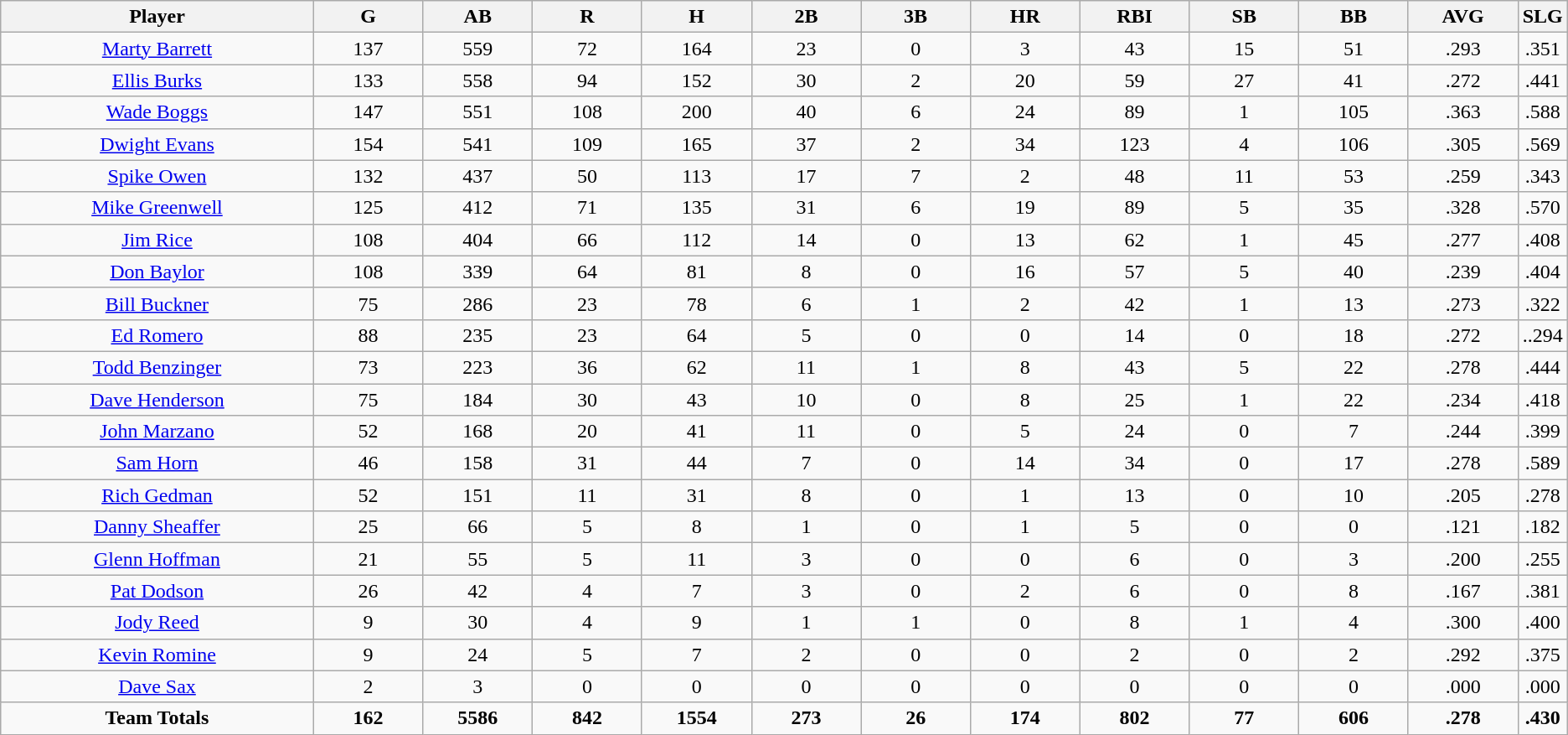<table class=wikitable style="text-align:center">
<tr>
<th bgcolor=#DDDDFF; width="20%">Player</th>
<th bgcolor=#DDDDFF; width="7%">G</th>
<th bgcolor=#DDDDFF; width="7%">AB</th>
<th bgcolor=#DDDDFF; width="7%">R</th>
<th bgcolor=#DDDDFF; width="7%">H</th>
<th bgcolor=#DDDDFF; width="7%">2B</th>
<th bgcolor=#DDDDFF; width="7%">3B</th>
<th bgcolor=#DDDDFF; width="7%">HR</th>
<th bgcolor=#DDDDFF; width="7%">RBI</th>
<th bgcolor=#DDDDFF; width="7%">SB</th>
<th bgcolor=#DDDDFF; width="7%">BB</th>
<th bgcolor=#DDDDFF; width="7%">AVG</th>
<th bgcolor=#DDDDFF; width="7%">SLG</th>
</tr>
<tr>
<td><a href='#'>Marty Barrett</a></td>
<td>137</td>
<td>559</td>
<td>72</td>
<td>164</td>
<td>23</td>
<td>0</td>
<td>3</td>
<td>43</td>
<td>15</td>
<td>51</td>
<td>.293</td>
<td>.351</td>
</tr>
<tr>
<td><a href='#'>Ellis Burks</a></td>
<td>133</td>
<td>558</td>
<td>94</td>
<td>152</td>
<td>30</td>
<td>2</td>
<td>20</td>
<td>59</td>
<td>27</td>
<td>41</td>
<td>.272</td>
<td>.441</td>
</tr>
<tr>
<td><a href='#'>Wade Boggs</a></td>
<td>147</td>
<td>551</td>
<td>108</td>
<td>200</td>
<td>40</td>
<td>6</td>
<td>24</td>
<td>89</td>
<td>1</td>
<td>105</td>
<td>.363</td>
<td>.588</td>
</tr>
<tr>
<td><a href='#'>Dwight Evans</a></td>
<td>154</td>
<td>541</td>
<td>109</td>
<td>165</td>
<td>37</td>
<td>2</td>
<td>34</td>
<td>123</td>
<td>4</td>
<td>106</td>
<td>.305</td>
<td>.569</td>
</tr>
<tr>
<td><a href='#'>Spike Owen</a></td>
<td>132</td>
<td>437</td>
<td>50</td>
<td>113</td>
<td>17</td>
<td>7</td>
<td>2</td>
<td>48</td>
<td>11</td>
<td>53</td>
<td>.259</td>
<td>.343</td>
</tr>
<tr>
<td><a href='#'>Mike Greenwell</a></td>
<td>125</td>
<td>412</td>
<td>71</td>
<td>135</td>
<td>31</td>
<td>6</td>
<td>19</td>
<td>89</td>
<td>5</td>
<td>35</td>
<td>.328</td>
<td>.570</td>
</tr>
<tr>
<td><a href='#'>Jim Rice</a></td>
<td>108</td>
<td>404</td>
<td>66</td>
<td>112</td>
<td>14</td>
<td>0</td>
<td>13</td>
<td>62</td>
<td>1</td>
<td>45</td>
<td>.277</td>
<td>.408</td>
</tr>
<tr>
<td><a href='#'>Don Baylor</a></td>
<td>108</td>
<td>339</td>
<td>64</td>
<td>81</td>
<td>8</td>
<td>0</td>
<td>16</td>
<td>57</td>
<td>5</td>
<td>40</td>
<td>.239</td>
<td>.404</td>
</tr>
<tr>
<td><a href='#'>Bill Buckner</a></td>
<td>75</td>
<td>286</td>
<td>23</td>
<td>78</td>
<td>6</td>
<td>1</td>
<td>2</td>
<td>42</td>
<td>1</td>
<td>13</td>
<td>.273</td>
<td>.322</td>
</tr>
<tr>
<td><a href='#'>Ed Romero</a></td>
<td>88</td>
<td>235</td>
<td>23</td>
<td>64</td>
<td>5</td>
<td>0</td>
<td>0</td>
<td>14</td>
<td>0</td>
<td>18</td>
<td>.272</td>
<td>..294</td>
</tr>
<tr>
<td><a href='#'>Todd Benzinger</a></td>
<td>73</td>
<td>223</td>
<td>36</td>
<td>62</td>
<td>11</td>
<td>1</td>
<td>8</td>
<td>43</td>
<td>5</td>
<td>22</td>
<td>.278</td>
<td>.444</td>
</tr>
<tr>
<td><a href='#'>Dave Henderson</a></td>
<td>75</td>
<td>184</td>
<td>30</td>
<td>43</td>
<td>10</td>
<td>0</td>
<td>8</td>
<td>25</td>
<td>1</td>
<td>22</td>
<td>.234</td>
<td>.418</td>
</tr>
<tr>
<td><a href='#'>John Marzano</a></td>
<td>52</td>
<td>168</td>
<td>20</td>
<td>41</td>
<td>11</td>
<td>0</td>
<td>5</td>
<td>24</td>
<td>0</td>
<td>7</td>
<td>.244</td>
<td>.399</td>
</tr>
<tr>
<td><a href='#'>Sam Horn</a></td>
<td>46</td>
<td>158</td>
<td>31</td>
<td>44</td>
<td>7</td>
<td>0</td>
<td>14</td>
<td>34</td>
<td>0</td>
<td>17</td>
<td>.278</td>
<td>.589</td>
</tr>
<tr>
<td><a href='#'>Rich Gedman</a></td>
<td>52</td>
<td>151</td>
<td>11</td>
<td>31</td>
<td>8</td>
<td>0</td>
<td>1</td>
<td>13</td>
<td>0</td>
<td>10</td>
<td>.205</td>
<td>.278</td>
</tr>
<tr>
<td><a href='#'>Danny Sheaffer</a></td>
<td>25</td>
<td>66</td>
<td>5</td>
<td>8</td>
<td>1</td>
<td>0</td>
<td>1</td>
<td>5</td>
<td>0</td>
<td>0</td>
<td>.121</td>
<td>.182</td>
</tr>
<tr>
<td><a href='#'>Glenn Hoffman</a></td>
<td>21</td>
<td>55</td>
<td>5</td>
<td>11</td>
<td>3</td>
<td>0</td>
<td>0</td>
<td>6</td>
<td>0</td>
<td>3</td>
<td>.200</td>
<td>.255</td>
</tr>
<tr>
<td><a href='#'>Pat Dodson</a></td>
<td>26</td>
<td>42</td>
<td>4</td>
<td>7</td>
<td>3</td>
<td>0</td>
<td>2</td>
<td>6</td>
<td>0</td>
<td>8</td>
<td>.167</td>
<td>.381</td>
</tr>
<tr>
<td><a href='#'>Jody Reed</a></td>
<td>9</td>
<td>30</td>
<td>4</td>
<td>9</td>
<td>1</td>
<td>1</td>
<td>0</td>
<td>8</td>
<td>1</td>
<td>4</td>
<td>.300</td>
<td>.400</td>
</tr>
<tr>
<td><a href='#'>Kevin Romine</a></td>
<td>9</td>
<td>24</td>
<td>5</td>
<td>7</td>
<td>2</td>
<td>0</td>
<td>0</td>
<td>2</td>
<td>0</td>
<td>2</td>
<td>.292</td>
<td>.375</td>
</tr>
<tr>
<td><a href='#'>Dave Sax</a></td>
<td>2</td>
<td>3</td>
<td>0</td>
<td>0</td>
<td>0</td>
<td>0</td>
<td>0</td>
<td>0</td>
<td>0</td>
<td>0</td>
<td>.000</td>
<td>.000</td>
</tr>
<tr>
<td><strong>Team Totals</strong></td>
<td><strong>162</strong></td>
<td><strong>5586</strong></td>
<td><strong>842</strong></td>
<td><strong>1554</strong></td>
<td><strong>273</strong></td>
<td><strong>26</strong></td>
<td><strong>174</strong></td>
<td><strong>802</strong></td>
<td><strong>77</strong></td>
<td><strong>606</strong></td>
<td><strong>.278</strong></td>
<td><strong>.430</strong></td>
</tr>
</table>
